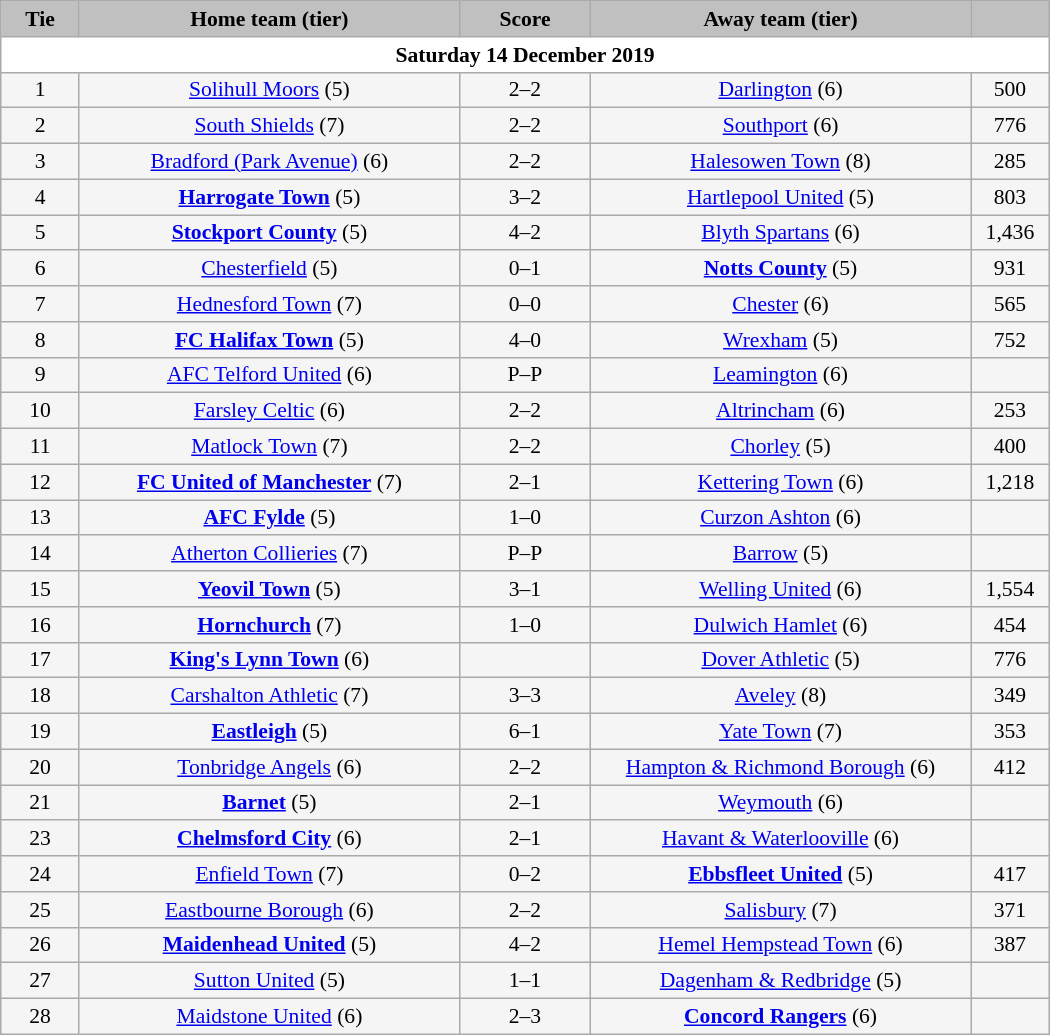<table class="wikitable" style="width: 700px; background:WhiteSmoke; text-align:center; font-size:90%">
<tr>
<td scope="col" style="width:  7.50%; background:silver;"><strong>Tie</strong></td>
<td scope="col" style="width: 36.25%; background:silver;"><strong>Home team (tier)</strong></td>
<td scope="col" style="width: 12.50%; background:silver;"><strong>Score</strong></td>
<td scope="col" style="width: 36.25%; background:silver;"><strong>Away team (tier)</strong></td>
<td scope="col" style="width:  7.50%; background:silver;"><strong></strong></td>
</tr>
<tr>
<td colspan="5" style= background:White><strong>Saturday 14 December 2019</strong></td>
</tr>
<tr>
<td>1</td>
<td><a href='#'>Solihull Moors</a> (5)</td>
<td>2–2</td>
<td><a href='#'>Darlington</a> (6)</td>
<td>500</td>
</tr>
<tr>
<td>2</td>
<td><a href='#'>South Shields</a> (7)</td>
<td>2–2</td>
<td><a href='#'>Southport</a> (6)</td>
<td>776</td>
</tr>
<tr>
<td>3</td>
<td><a href='#'>Bradford (Park Avenue)</a> (6)</td>
<td>2–2</td>
<td><a href='#'>Halesowen Town</a> (8)</td>
<td>285</td>
</tr>
<tr>
<td>4</td>
<td><strong><a href='#'>Harrogate Town</a></strong> (5)</td>
<td>3–2</td>
<td><a href='#'>Hartlepool United</a> (5)</td>
<td>803</td>
</tr>
<tr>
<td>5</td>
<td><strong><a href='#'>Stockport County</a></strong> (5)</td>
<td>4–2</td>
<td><a href='#'>Blyth Spartans</a> (6)</td>
<td>1,436</td>
</tr>
<tr>
<td>6</td>
<td><a href='#'>Chesterfield</a> (5)</td>
<td>0–1</td>
<td><strong><a href='#'>Notts County</a></strong> (5)</td>
<td>931</td>
</tr>
<tr>
<td>7</td>
<td><a href='#'>Hednesford Town</a> (7)</td>
<td>0–0</td>
<td><a href='#'>Chester</a> (6)</td>
<td>565</td>
</tr>
<tr>
<td>8</td>
<td><strong><a href='#'>FC Halifax Town</a></strong> (5)</td>
<td>4–0</td>
<td><a href='#'>Wrexham</a> (5)</td>
<td>752</td>
</tr>
<tr>
<td>9</td>
<td><a href='#'>AFC Telford United</a> (6)</td>
<td>P–P</td>
<td><a href='#'>Leamington</a> (6)</td>
<td></td>
</tr>
<tr>
<td>10</td>
<td><a href='#'>Farsley Celtic</a> (6)</td>
<td>2–2</td>
<td><a href='#'>Altrincham</a> (6)</td>
<td>253</td>
</tr>
<tr>
<td>11</td>
<td><a href='#'>Matlock Town</a> (7)</td>
<td>2–2</td>
<td><a href='#'>Chorley</a> (5)</td>
<td>400</td>
</tr>
<tr>
<td>12</td>
<td><strong><a href='#'>FC United of Manchester</a></strong> (7)</td>
<td>2–1</td>
<td><a href='#'>Kettering Town</a> (6)</td>
<td>1,218</td>
</tr>
<tr>
<td>13</td>
<td><strong><a href='#'>AFC Fylde</a></strong> (5)</td>
<td>1–0</td>
<td><a href='#'>Curzon Ashton</a> (6)</td>
<td></td>
</tr>
<tr>
<td>14</td>
<td><a href='#'>Atherton Collieries</a> (7)</td>
<td>P–P</td>
<td><a href='#'>Barrow</a> (5)</td>
<td></td>
</tr>
<tr>
<td>15</td>
<td><strong><a href='#'>Yeovil Town</a></strong> (5)</td>
<td>3–1</td>
<td><a href='#'>Welling United</a> (6)</td>
<td>1,554</td>
</tr>
<tr>
<td>16</td>
<td><strong><a href='#'>Hornchurch</a></strong> (7)</td>
<td>1–0</td>
<td><a href='#'>Dulwich Hamlet</a> (6)</td>
<td>454</td>
</tr>
<tr>
<td>17</td>
<td><strong><a href='#'>King's Lynn Town</a></strong> (6)</td>
<td></td>
<td><a href='#'>Dover Athletic</a> (5)</td>
<td>776</td>
</tr>
<tr>
<td>18</td>
<td><a href='#'>Carshalton Athletic</a> (7)</td>
<td>3–3</td>
<td><a href='#'>Aveley</a> (8)</td>
<td>349</td>
</tr>
<tr>
<td>19</td>
<td><strong><a href='#'>Eastleigh</a></strong> (5)</td>
<td>6–1</td>
<td><a href='#'>Yate Town</a> (7)</td>
<td>353</td>
</tr>
<tr>
<td>20</td>
<td><a href='#'>Tonbridge Angels</a> (6)</td>
<td>2–2</td>
<td><a href='#'>Hampton & Richmond Borough</a> (6)</td>
<td>412</td>
</tr>
<tr>
<td>21</td>
<td><strong><a href='#'>Barnet</a></strong> (5)</td>
<td>2–1</td>
<td><a href='#'>Weymouth</a> (6)</td>
<td></td>
</tr>
<tr>
<td>23</td>
<td><strong><a href='#'>Chelmsford City</a></strong> (6)</td>
<td>2–1</td>
<td><a href='#'>Havant & Waterlooville</a> (6)</td>
<td></td>
</tr>
<tr>
<td>24</td>
<td><a href='#'>Enfield Town</a> (7)</td>
<td>0–2</td>
<td><strong><a href='#'>Ebbsfleet United</a></strong> (5)</td>
<td>417</td>
</tr>
<tr>
<td>25</td>
<td><a href='#'>Eastbourne Borough</a> (6)</td>
<td>2–2</td>
<td><a href='#'>Salisbury</a> (7)</td>
<td>371</td>
</tr>
<tr>
<td>26</td>
<td><strong><a href='#'>Maidenhead United</a></strong> (5)</td>
<td>4–2</td>
<td><a href='#'>Hemel Hempstead Town</a> (6)</td>
<td>387</td>
</tr>
<tr>
<td>27</td>
<td><a href='#'>Sutton United</a> (5)</td>
<td>1–1</td>
<td><a href='#'>Dagenham & Redbridge</a> (5)</td>
<td></td>
</tr>
<tr>
<td>28</td>
<td><a href='#'>Maidstone United</a> (6)</td>
<td>2–3</td>
<td><strong><a href='#'>Concord Rangers</a></strong> (6)</td>
<td></td>
</tr>
</table>
